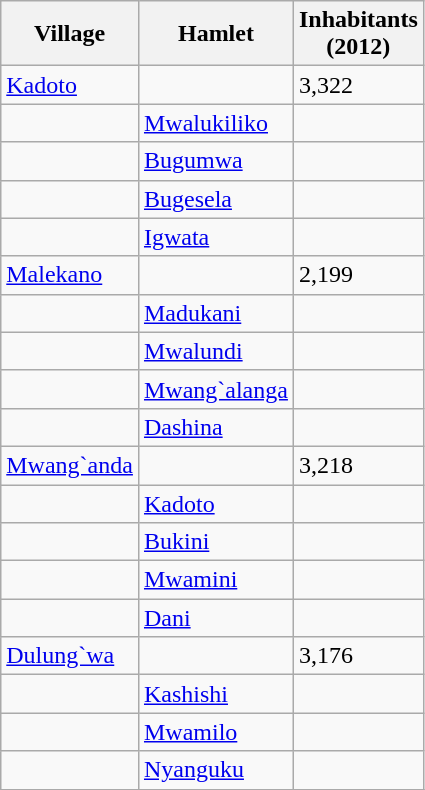<table class="wikitable">
<tr>
<th>Village</th>
<th>Hamlet</th>
<th>Inhabitants<br>(2012)</th>
</tr>
<tr>
<td><a href='#'>Kadoto</a></td>
<td></td>
<td>3,322</td>
</tr>
<tr>
<td></td>
<td><a href='#'>Mwalukiliko</a></td>
<td></td>
</tr>
<tr>
<td></td>
<td><a href='#'>Bugumwa</a></td>
<td></td>
</tr>
<tr>
<td></td>
<td><a href='#'>Bugesela</a></td>
<td></td>
</tr>
<tr>
<td></td>
<td><a href='#'>Igwata</a></td>
<td></td>
</tr>
<tr>
<td><a href='#'>Malekano</a></td>
<td></td>
<td>2,199</td>
</tr>
<tr>
<td></td>
<td><a href='#'>Madukani</a></td>
<td></td>
</tr>
<tr>
<td></td>
<td><a href='#'>Mwalundi</a></td>
<td></td>
</tr>
<tr>
<td></td>
<td><a href='#'>Mwang`alanga</a></td>
<td></td>
</tr>
<tr>
<td></td>
<td><a href='#'>Dashina</a></td>
<td></td>
</tr>
<tr>
<td><a href='#'>Mwang`anda</a></td>
<td></td>
<td>3,218</td>
</tr>
<tr>
<td></td>
<td><a href='#'>Kadoto</a></td>
<td></td>
</tr>
<tr>
<td></td>
<td><a href='#'>Bukini</a></td>
<td></td>
</tr>
<tr>
<td></td>
<td><a href='#'>Mwamini</a></td>
<td></td>
</tr>
<tr>
<td></td>
<td><a href='#'>Dani</a></td>
<td></td>
</tr>
<tr>
<td><a href='#'>Dulung`wa</a></td>
<td></td>
<td>3,176</td>
</tr>
<tr>
<td></td>
<td><a href='#'>Kashishi</a></td>
<td></td>
</tr>
<tr>
<td></td>
<td><a href='#'>Mwamilo</a></td>
<td></td>
</tr>
<tr>
<td></td>
<td><a href='#'>Nyanguku</a></td>
<td></td>
</tr>
<tr>
</tr>
</table>
